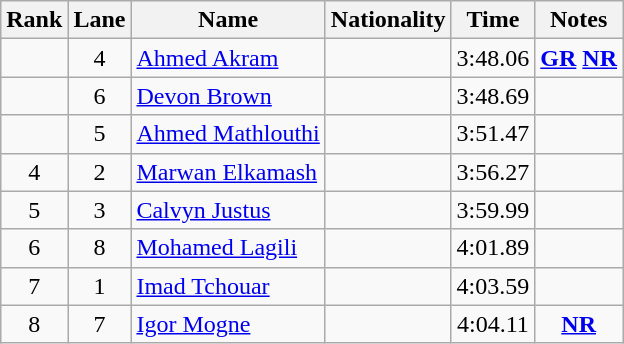<table class="wikitable sortable" style="text-align:center">
<tr>
<th>Rank</th>
<th>Lane</th>
<th>Name</th>
<th>Nationality</th>
<th>Time</th>
<th>Notes</th>
</tr>
<tr>
<td></td>
<td>4</td>
<td align=left><a href='#'>Ahmed Akram</a></td>
<td align=left></td>
<td>3:48.06</td>
<td><strong><a href='#'>GR</a></strong> <strong><a href='#'>NR</a></strong></td>
</tr>
<tr>
<td></td>
<td>6</td>
<td align=left><a href='#'>Devon Brown</a></td>
<td align=left></td>
<td>3:48.69</td>
<td></td>
</tr>
<tr>
<td></td>
<td>5</td>
<td align=left><a href='#'>Ahmed Mathlouthi</a></td>
<td align=left></td>
<td>3:51.47</td>
<td></td>
</tr>
<tr>
<td>4</td>
<td>2</td>
<td align=left><a href='#'>Marwan Elkamash</a></td>
<td align=left></td>
<td>3:56.27</td>
<td></td>
</tr>
<tr>
<td>5</td>
<td>3</td>
<td align=left><a href='#'>Calvyn Justus</a></td>
<td align=left></td>
<td>3:59.99</td>
<td></td>
</tr>
<tr>
<td>6</td>
<td>8</td>
<td align=left><a href='#'>Mohamed Lagili</a></td>
<td align=left></td>
<td>4:01.89</td>
<td></td>
</tr>
<tr>
<td>7</td>
<td>1</td>
<td align=left><a href='#'>Imad Tchouar</a></td>
<td align=left></td>
<td>4:03.59</td>
<td></td>
</tr>
<tr>
<td>8</td>
<td>7</td>
<td align=left><a href='#'>Igor Mogne</a></td>
<td align=left></td>
<td>4:04.11</td>
<td><strong><a href='#'>NR</a></strong></td>
</tr>
</table>
